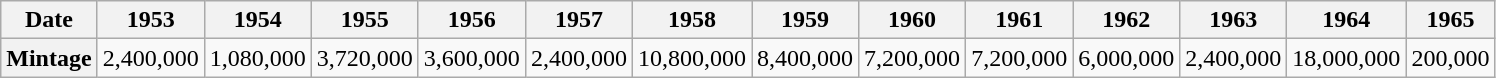<table class="wikitable" style="text-align:center">
<tr>
<th>Date</th>
<th>1953</th>
<th>1954</th>
<th>1955</th>
<th>1956</th>
<th>1957</th>
<th>1958</th>
<th>1959</th>
<th>1960</th>
<th>1961</th>
<th>1962</th>
<th>1963</th>
<th>1964</th>
<th>1965</th>
</tr>
<tr>
<th>Mintage</th>
<td>2,400,000</td>
<td>1,080,000</td>
<td>3,720,000</td>
<td>3,600,000</td>
<td>2,400,000</td>
<td>10,800,000</td>
<td>8,400,000</td>
<td>7,200,000</td>
<td>7,200,000</td>
<td>6,000,000</td>
<td>2,400,000</td>
<td>18,000,000</td>
<td>200,000</td>
</tr>
</table>
